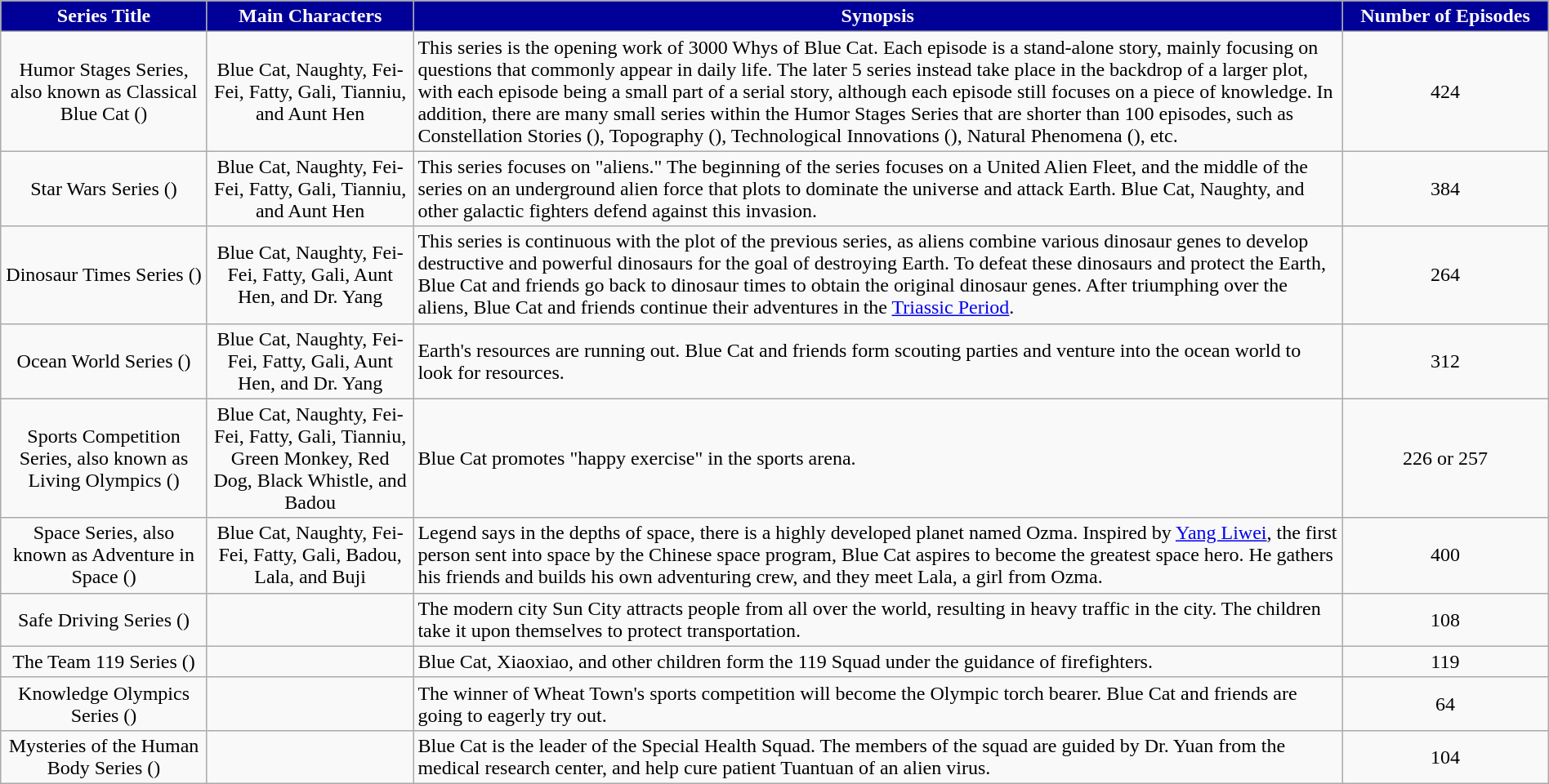<table class="wikitable" width="100%">
<tr style="background:#000099; color:snow" align="center">
<td style="width:10%"><strong>Series Title</strong></td>
<td style="width:10%"><strong>Main Characters</strong></td>
<td style="width:45%"><strong>Synopsis</strong></td>
<td style="width:10%"><strong>Number of Episodes</strong></td>
</tr>
<tr style="text-align:center">
<td>Humor Stages Series, also known as Classical Blue Cat ()</td>
<td>Blue Cat, Naughty, Fei-Fei, Fatty, Gali, Tianniu, and Aunt Hen</td>
<td style="text-align:left">This series is the opening work of 3000 Whys of Blue Cat. Each episode is a stand-alone story, mainly focusing on questions that commonly appear in daily life. The later 5 series instead take place in the backdrop of a larger plot, with each episode being a small part of a serial story, although each episode still focuses on a piece of knowledge. In addition, there are many small series within the Humor Stages Series that are shorter than 100 episodes, such as Constellation Stories (), Topography (), Technological Innovations (), Natural Phenomena (), etc.</td>
<td>424</td>
</tr>
<tr style="text-align:center">
<td>Star Wars Series ()</td>
<td style="text-align:center">Blue Cat, Naughty, Fei-Fei, Fatty, Gali, Tianniu, and Aunt Hen</td>
<td style="text-align:left">This series focuses on "aliens." The beginning of the series focuses on a United Alien Fleet, and the middle of the series on an underground alien force that plots to dominate the universe and attack Earth. Blue Cat, Naughty, and other galactic fighters defend against this invasion.</td>
<td>384<strong></strong></td>
</tr>
<tr style="text-align:center">
<td>Dinosaur Times Series ()</td>
<td style="text-align:center">Blue Cat, Naughty, Fei-Fei, Fatty, Gali, Aunt Hen, and Dr. Yang</td>
<td style="text-align:left">This series is continuous with the plot of the previous series, as aliens combine various dinosaur genes to develop destructive and powerful dinosaurs for the goal of destroying Earth. To defeat these dinosaurs and protect the Earth, Blue Cat and friends go back to dinosaur times to obtain the original dinosaur genes. After triumphing over the aliens, Blue Cat and friends continue their adventures in the <a href='#'>Triassic Period</a>.</td>
<td>264</td>
</tr>
<tr style="text-align:center">
<td>Ocean World Series ()</td>
<td>Blue Cat, Naughty, Fei-Fei, Fatty, Gali, Aunt Hen, and Dr. Yang</td>
<td style="text-align:left">Earth's resources are running out. Blue Cat and friends form scouting parties and venture into the ocean world to look for resources.</td>
<td>312</td>
</tr>
<tr style="text-align:center">
<td>Sports Competition Series, also known as Living Olympics ()</td>
<td style="text-align:center">Blue Cat, Naughty, Fei-Fei, Fatty, Gali, Tianniu, Green Monkey, Red Dog, Black Whistle, and Badou</td>
<td style="text-align:left">Blue Cat promotes "happy exercise" in the sports arena.</td>
<td>226 or 257</td>
</tr>
<tr style="text-align:center">
<td>Space Series, also known as Adventure in Space ()</td>
<td style="text-align:center">Blue Cat, Naughty, Fei-Fei, Fatty, Gali, Badou, Lala, and Buji</td>
<td style="text-align:left">Legend says in the depths of space, there is a highly developed planet named Ozma. Inspired by <a href='#'>Yang Liwei</a>, the first person sent into space by the Chinese space program, Blue Cat aspires to become the greatest space hero. He gathers his friends and builds his own adventuring crew, and they meet Lala, a girl from Ozma.</td>
<td>400</td>
</tr>
<tr style="text-align:center">
<td>Safe Driving Series ()</td>
<td style="text-align:center"></td>
<td style="text-align:left">The modern city Sun City attracts people from all over the world, resulting in heavy traffic in the city. The children take it upon themselves to protect transportation.</td>
<td>108</td>
</tr>
<tr style="text-align:center">
<td>The Team 119 Series ()</td>
<td style="text-align:center"></td>
<td style="text-align:left">Blue Cat, Xiaoxiao, and other children form the 119 Squad under the guidance of firefighters.</td>
<td>119</td>
</tr>
<tr style="text-align:center">
<td>Knowledge Olympics Series ()</td>
<td style="text-align:center"></td>
<td style="text-align:left">The winner of Wheat Town's sports competition will become the Olympic torch bearer. Blue Cat and friends are going to eagerly try out.</td>
<td>64</td>
</tr>
<tr style="text-align:center">
<td>Mysteries of the Human Body Series ()</td>
<td style="text-align:center"></td>
<td style="text-align:left">Blue Cat is the leader of the Special Health Squad. The members of the squad are guided by Dr. Yuan from the medical research center, and help cure patient Tuantuan of an alien virus.</td>
<td>104</td>
</tr>
</table>
